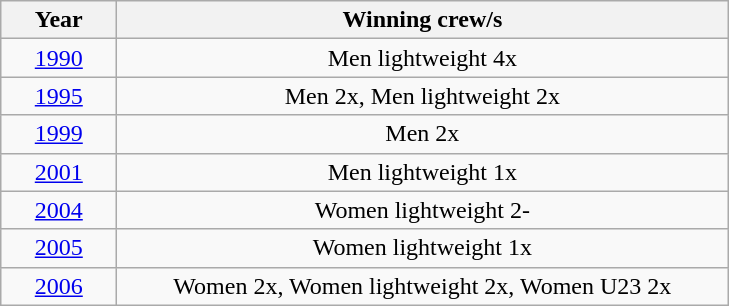<table class="wikitable" style="text-align:center">
<tr>
<th width=70>Year</th>
<th width=400>Winning crew/s</th>
</tr>
<tr>
<td><a href='#'>1990</a></td>
<td>Men lightweight 4x</td>
</tr>
<tr>
<td><a href='#'>1995</a></td>
<td>Men 2x, Men lightweight 2x</td>
</tr>
<tr>
<td><a href='#'>1999</a></td>
<td>Men 2x </td>
</tr>
<tr>
<td><a href='#'>2001</a></td>
<td>Men lightweight 1x </td>
</tr>
<tr>
<td><a href='#'>2004</a></td>
<td>Women lightweight 2- </td>
</tr>
<tr>
<td><a href='#'>2005</a></td>
<td>Women lightweight 1x </td>
</tr>
<tr>
<td><a href='#'>2006</a></td>
<td>Women 2x, Women lightweight 2x, Women U23 2x</td>
</tr>
</table>
